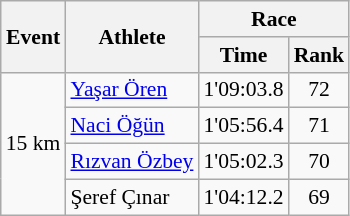<table class="wikitable" border="1" style="font-size:90%">
<tr>
<th rowspan=2>Event</th>
<th rowspan=2>Athlete</th>
<th colspan=2>Race</th>
</tr>
<tr>
<th>Time</th>
<th>Rank</th>
</tr>
<tr>
<td rowspan=4>15 km</td>
<td><a href='#'>Yaşar Ören</a></td>
<td align=center>1'09:03.8</td>
<td align=center>72</td>
</tr>
<tr>
<td><a href='#'>Naci Öğün</a></td>
<td align=center>1'05:56.4</td>
<td align=center>71</td>
</tr>
<tr>
<td><a href='#'>Rızvan Özbey</a></td>
<td align=center>1'05:02.3</td>
<td align=center>70</td>
</tr>
<tr>
<td>Şeref Çınar</td>
<td align=center>1'04:12.2</td>
<td align=center>69</td>
</tr>
</table>
